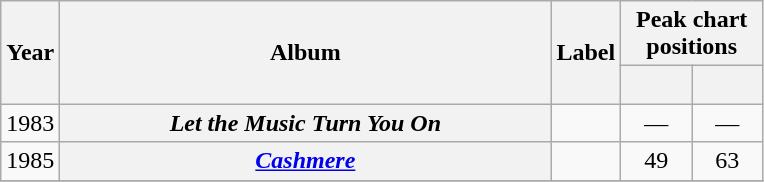<table class="wikitable plainrowheaders" style="text-align:center;">
<tr>
<th rowspan="2">Year</th>
<th rowspan="2" style="width:20em;">Album</th>
<th rowspan="2">Label</th>
<th colspan="2">Peak chart positions</th>
</tr>
<tr>
<th width="40"></th>
<th width="40"><br></th>
</tr>
<tr>
<td rowspan=1>1983</td>
<th scope="row"><em>Let the Music Turn You On</em></th>
<td></td>
<td align=center>—</td>
<td align=center>—</td>
</tr>
<tr>
<td rowspan=1>1985</td>
<th scope="row"><em><a href='#'>Cashmere</a></em></th>
<td></td>
<td align=center>49</td>
<td align=center>63</td>
</tr>
<tr>
</tr>
</table>
